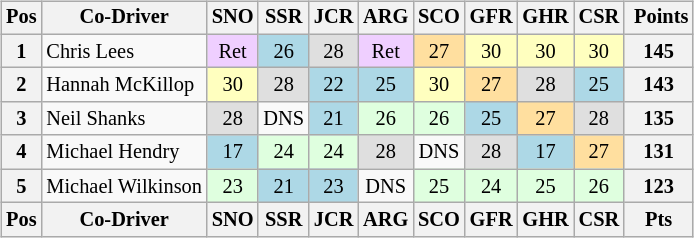<table>
<tr>
<td><br><table class="wikitable" style="font-size: 85%; text-align: center;">
<tr valign="top">
<th valign="middle">Pos</th>
<th valign="middle">Co-Driver</th>
<th>SNO<br></th>
<th>SSR<br></th>
<th>JCR<br></th>
<th>ARG<br></th>
<th>SCO<br></th>
<th>GFR<br></th>
<th>GHR<br></th>
<th>CSR<br></th>
<th valign="middle"> Points</th>
</tr>
<tr>
<th>1</th>
<td align=left>Chris Lees</td>
<td style="background:#efcfff;">Ret</td>
<td style="background:#ADD8E6">26</td>
<td style="background:#dfdfdf;">28</td>
<td style="background:#efcfff;">Ret</td>
<td style="background:#ffdf9f;">27</td>
<td style="background:#ffffbf;">30</td>
<td style="background:#ffffbf;">30</td>
<td style="background:#ffffbf;">30</td>
<th>145</th>
</tr>
<tr>
<th>2</th>
<td align=left>Hannah McKillop</td>
<td style="background:#ffffbf;">30</td>
<td style="background:#dfdfdf;">28</td>
<td style="background:#ADD8E6">22</td>
<td style="background:#ADD8E6">25</td>
<td style="background:#ffffbf;">30</td>
<td style="background:#ffdf9f;">27</td>
<td style="background:#dfdfdf;">28</td>
<td style="background:#ADD8E6">25</td>
<th>143</th>
</tr>
<tr>
<th>3</th>
<td align=left>Neil Shanks</td>
<td style="background:#dfdfdf;">28</td>
<td>DNS</td>
<td style="background:#ADD8E6">21</td>
<td style="background:#dfffdf;">26</td>
<td style="background:#dfffdf;">26</td>
<td style="background:#ADD8E6">25</td>
<td style="background:#ffdf9f;">27</td>
<td style="background:#dfdfdf;">28</td>
<th>135</th>
</tr>
<tr>
<th>4</th>
<td align=left>Michael Hendry</td>
<td style="background:#ADD8E6">17</td>
<td style="background:#dfffdf;">24</td>
<td style="background:#dfffdf;">24</td>
<td style="background:#dfdfdf;">28</td>
<td>DNS</td>
<td style="background:#dfdfdf;">28</td>
<td style="background:#ADD8E6">17</td>
<td style="background:#ffdf9f;">27</td>
<th>131</th>
</tr>
<tr>
<th>5</th>
<td align=left>Michael Wilkinson</td>
<td style="background:#dfffdf;">23</td>
<td style="background:#ADD8E6">21</td>
<td style="background:#ADD8E6">23</td>
<td>DNS</td>
<td style="background:#dfffdf;">25</td>
<td style="background:#dfffdf;">24</td>
<td style="background:#dfffdf;">25</td>
<td style="background:#dfffdf;">26</td>
<th>123</th>
</tr>
<tr valign="top">
<th valign="middle">Pos</th>
<th valign="middle">Co-Driver</th>
<th>SNO<br></th>
<th>SSR<br></th>
<th>JCR<br></th>
<th>ARG<br></th>
<th>SCO<br></th>
<th>GFR<br></th>
<th>GHR<br></th>
<th>CSR<br></th>
<th valign="middle"> Pts </th>
</tr>
</table>
</td>
<td valign="top"><br></td>
</tr>
</table>
